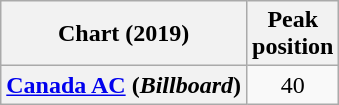<table class="wikitable plainrowheaders" style="text-align:center">
<tr>
<th>Chart (2019)</th>
<th>Peak<br>position</th>
</tr>
<tr>
<th scope="row"><a href='#'>Canada AC</a> (<em>Billboard</em>)</th>
<td>40</td>
</tr>
</table>
